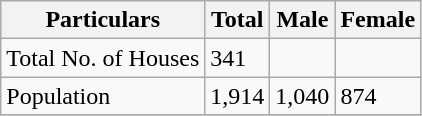<table class="wikitable sortable">
<tr>
<th>Particulars</th>
<th>Total</th>
<th>Male</th>
<th>Female</th>
</tr>
<tr>
<td>Total No. of Houses</td>
<td>341</td>
<td></td>
<td></td>
</tr>
<tr>
<td>Population</td>
<td>1,914</td>
<td>1,040</td>
<td>874</td>
</tr>
<tr>
</tr>
</table>
